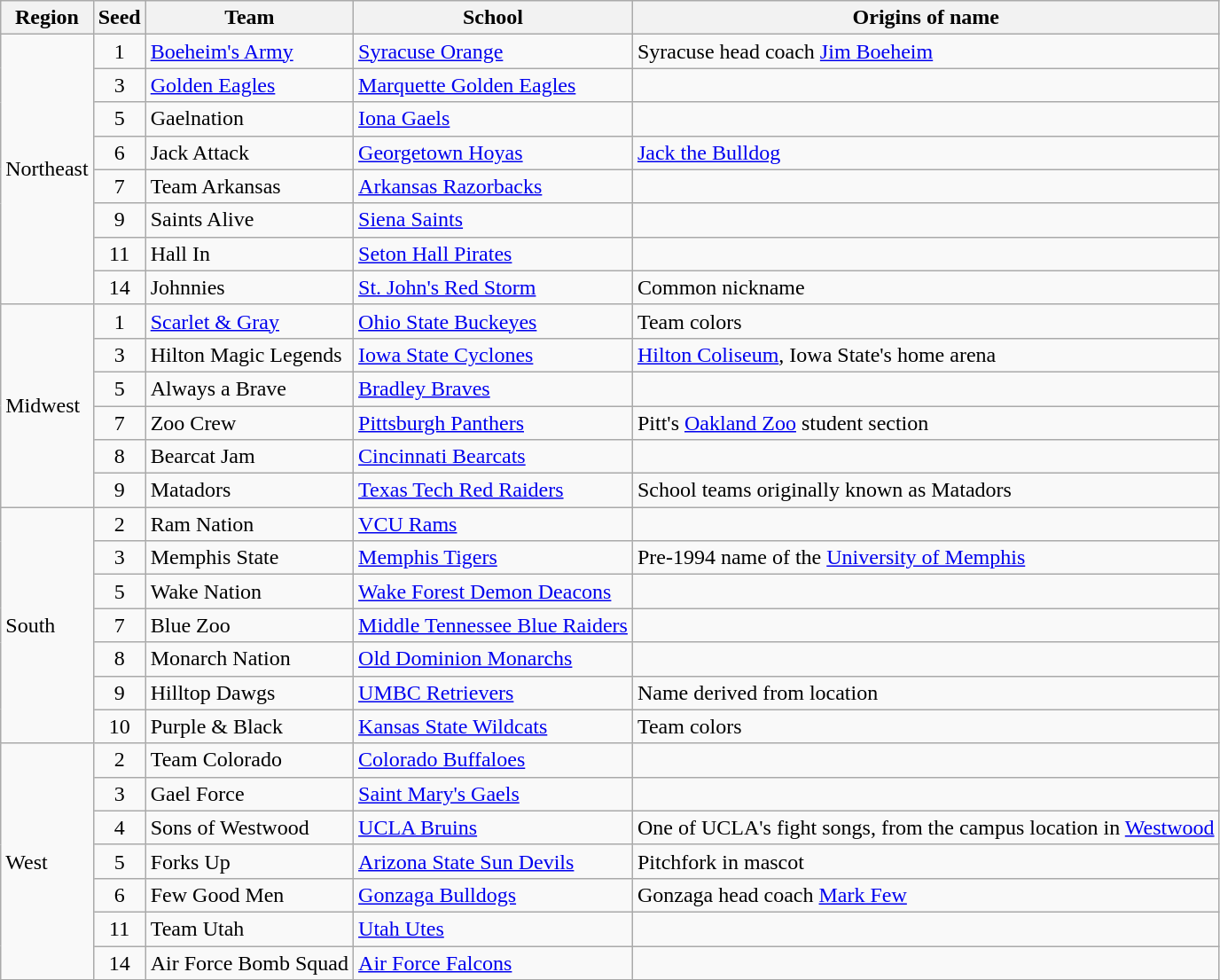<table class="wikitable">
<tr>
<th>Region</th>
<th>Seed</th>
<th>Team</th>
<th>School</th>
<th>Origins of name</th>
</tr>
<tr>
<td rowspan=8>Northeast</td>
<td style="text-align:center;">1</td>
<td><a href='#'>Boeheim's Army</a></td>
<td><a href='#'>Syracuse Orange</a></td>
<td>Syracuse head coach <a href='#'>Jim Boeheim</a></td>
</tr>
<tr>
<td style="text-align:center;">3</td>
<td><a href='#'>Golden Eagles</a></td>
<td><a href='#'>Marquette Golden Eagles</a></td>
<td></td>
</tr>
<tr>
<td style="text-align:center;">5</td>
<td>Gaelnation</td>
<td><a href='#'>Iona Gaels</a></td>
<td></td>
</tr>
<tr>
<td style="text-align:center;">6</td>
<td>Jack Attack</td>
<td><a href='#'>Georgetown Hoyas</a></td>
<td><a href='#'>Jack the Bulldog</a></td>
</tr>
<tr>
<td style="text-align:center;">7</td>
<td>Team Arkansas</td>
<td><a href='#'>Arkansas Razorbacks</a></td>
<td></td>
</tr>
<tr>
<td style="text-align:center;">9</td>
<td>Saints Alive</td>
<td><a href='#'>Siena Saints</a></td>
<td></td>
</tr>
<tr>
<td style="text-align:center;">11</td>
<td>Hall In</td>
<td><a href='#'>Seton Hall Pirates</a></td>
<td></td>
</tr>
<tr>
<td style="text-align:center;">14</td>
<td>Johnnies</td>
<td><a href='#'>St. John's Red Storm</a></td>
<td>Common nickname</td>
</tr>
<tr>
<td rowspan=6>Midwest</td>
<td style="text-align:center;">1</td>
<td><a href='#'>Scarlet & Gray</a></td>
<td><a href='#'>Ohio State Buckeyes</a></td>
<td>Team colors</td>
</tr>
<tr>
<td style="text-align:center;">3</td>
<td>Hilton Magic Legends</td>
<td><a href='#'>Iowa State Cyclones</a></td>
<td><a href='#'>Hilton Coliseum</a>, Iowa State's home arena</td>
</tr>
<tr>
<td style="text-align:center;">5</td>
<td>Always a Brave</td>
<td><a href='#'>Bradley Braves</a></td>
<td></td>
</tr>
<tr>
<td style="text-align:center;">7</td>
<td>Zoo Crew</td>
<td><a href='#'>Pittsburgh Panthers</a></td>
<td>Pitt's <a href='#'>Oakland Zoo</a> student section</td>
</tr>
<tr>
<td style="text-align:center;">8</td>
<td>Bearcat Jam</td>
<td><a href='#'>Cincinnati Bearcats</a></td>
<td></td>
</tr>
<tr>
<td style="text-align:center;">9</td>
<td>Matadors</td>
<td><a href='#'>Texas Tech Red Raiders</a></td>
<td>School teams originally known as Matadors</td>
</tr>
<tr>
<td rowspan=7>South</td>
<td style="text-align:center;">2</td>
<td>Ram Nation</td>
<td><a href='#'>VCU Rams</a></td>
<td></td>
</tr>
<tr>
<td style="text-align:center;">3</td>
<td>Memphis State</td>
<td><a href='#'>Memphis Tigers</a></td>
<td>Pre-1994 name of the <a href='#'>University of Memphis</a></td>
</tr>
<tr>
<td style="text-align:center;">5</td>
<td>Wake Nation</td>
<td><a href='#'>Wake Forest Demon Deacons</a></td>
<td></td>
</tr>
<tr>
<td style="text-align:center;">7</td>
<td>Blue Zoo</td>
<td><a href='#'>Middle Tennessee Blue Raiders</a></td>
<td></td>
</tr>
<tr>
<td style="text-align:center;">8</td>
<td>Monarch Nation</td>
<td><a href='#'>Old Dominion Monarchs</a></td>
<td></td>
</tr>
<tr>
<td style="text-align:center;">9</td>
<td>Hilltop Dawgs</td>
<td><a href='#'>UMBC Retrievers</a></td>
<td>Name derived from location</td>
</tr>
<tr>
<td style="text-align:center;">10</td>
<td>Purple & Black</td>
<td><a href='#'>Kansas State Wildcats</a></td>
<td>Team colors</td>
</tr>
<tr>
<td rowspan=7>West</td>
<td style="text-align:center;">2</td>
<td>Team Colorado</td>
<td><a href='#'>Colorado Buffaloes</a></td>
<td></td>
</tr>
<tr>
<td style="text-align:center;">3</td>
<td>Gael Force</td>
<td><a href='#'>Saint Mary's Gaels</a></td>
<td></td>
</tr>
<tr>
<td style="text-align:center;">4</td>
<td>Sons of Westwood</td>
<td><a href='#'>UCLA Bruins</a></td>
<td>One of UCLA's fight songs, from the campus location in <a href='#'>Westwood</a></td>
</tr>
<tr>
<td style="text-align:center;">5</td>
<td>Forks Up</td>
<td><a href='#'>Arizona State Sun Devils</a></td>
<td>Pitchfork in mascot</td>
</tr>
<tr>
<td style="text-align:center;">6</td>
<td>Few Good Men</td>
<td><a href='#'>Gonzaga Bulldogs</a></td>
<td>Gonzaga head coach <a href='#'>Mark Few</a></td>
</tr>
<tr>
<td style="text-align:center;">11</td>
<td>Team Utah</td>
<td><a href='#'>Utah Utes</a></td>
<td></td>
</tr>
<tr>
<td style="text-align:center;">14</td>
<td>Air Force Bomb Squad</td>
<td><a href='#'>Air Force Falcons</a></td>
<td></td>
</tr>
</table>
